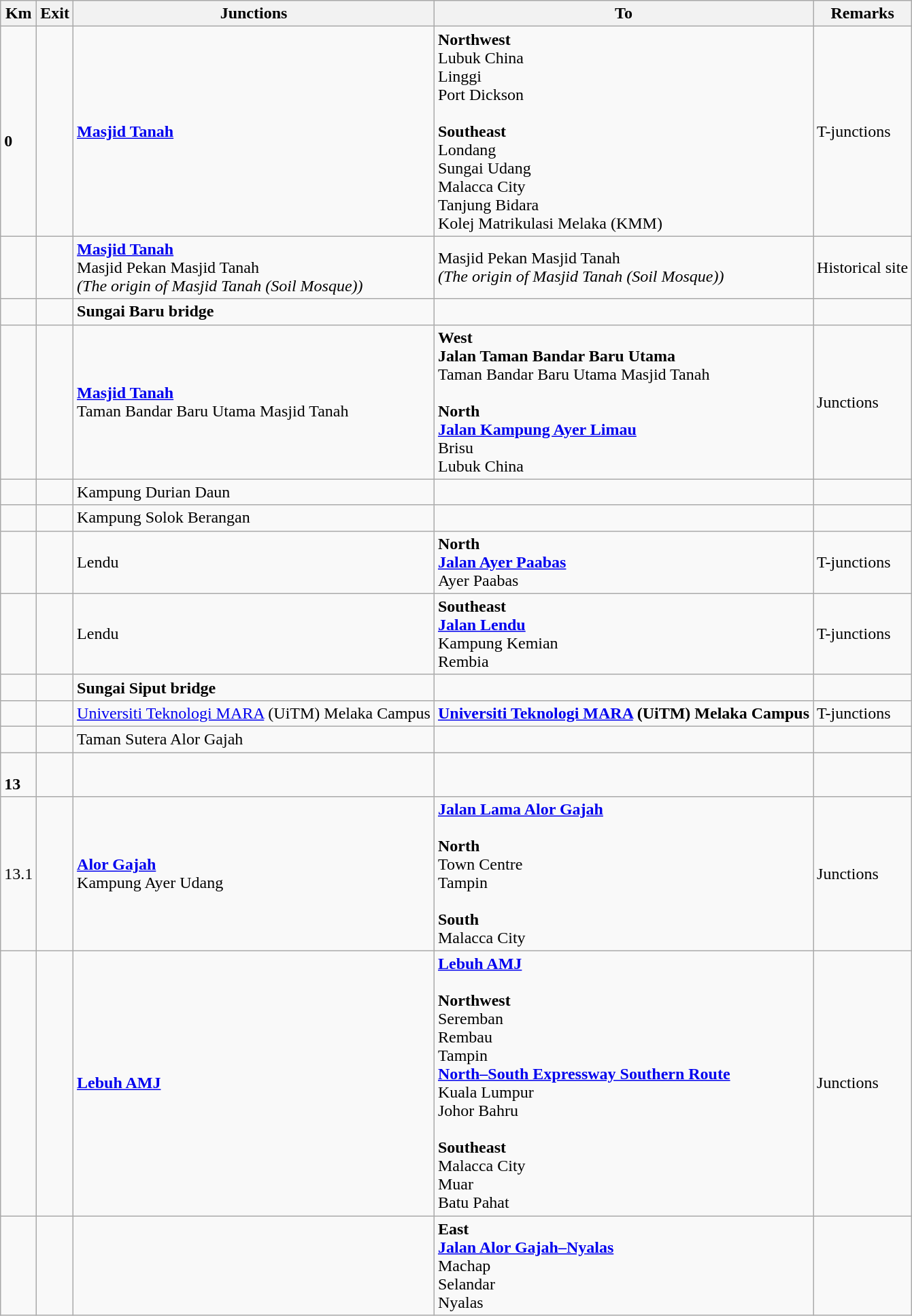<table class="wikitable">
<tr>
<th>Km</th>
<th>Exit</th>
<th>Junctions</th>
<th>To</th>
<th>Remarks</th>
</tr>
<tr>
<td><br><strong>0</strong></td>
<td></td>
<td><strong><a href='#'>Masjid Tanah</a></strong></td>
<td><strong>Northwest</strong><br> Lubuk China<br> Linggi<br> Port Dickson<br><br><strong>Southeast</strong><br> Londang<br> Sungai Udang<br> Malacca City<br> Tanjung Bidara <br>Kolej Matrikulasi Melaka (KMM) </td>
<td>T-junctions</td>
</tr>
<tr>
<td></td>
<td></td>
<td><strong><a href='#'>Masjid Tanah</a></strong><br>Masjid Pekan Masjid Tanah <br><em>(The origin of Masjid Tanah (Soil Mosque))</em></td>
<td>Masjid Pekan Masjid Tanah <br><em>(The origin of Masjid Tanah (Soil Mosque))</em></td>
<td>Historical site</td>
</tr>
<tr>
<td></td>
<td></td>
<td><strong>Sungai Baru bridge</strong></td>
<td></td>
<td></td>
</tr>
<tr>
<td></td>
<td></td>
<td><strong><a href='#'>Masjid Tanah</a></strong><br>Taman Bandar Baru Utama Masjid Tanah</td>
<td><strong>West</strong><br><strong>Jalan Taman Bandar Baru Utama</strong><br>Taman Bandar Baru Utama Masjid Tanah<br><br><strong>North</strong><br> <strong><a href='#'>Jalan Kampung Ayer Limau</a></strong><br>Brisu<br>Lubuk China</td>
<td>Junctions</td>
</tr>
<tr>
<td></td>
<td></td>
<td>Kampung Durian Daun</td>
<td></td>
<td></td>
</tr>
<tr>
<td></td>
<td></td>
<td>Kampung Solok Berangan</td>
<td></td>
<td></td>
</tr>
<tr>
<td></td>
<td></td>
<td>Lendu</td>
<td><strong>North</strong><br> <strong><a href='#'>Jalan Ayer Paabas</a></strong><br>Ayer Paabas</td>
<td>T-junctions</td>
</tr>
<tr>
<td></td>
<td></td>
<td>Lendu</td>
<td><strong>Southeast</strong><br> <strong><a href='#'>Jalan Lendu</a></strong><br>Kampung Kemian<br>Rembia</td>
<td>T-junctions</td>
</tr>
<tr>
<td></td>
<td></td>
<td><strong>Sungai Siput bridge</strong></td>
<td></td>
<td></td>
</tr>
<tr>
<td></td>
<td></td>
<td><a href='#'>Universiti Teknologi MARA</a> (UiTM) Melaka Campus </td>
<td><strong><a href='#'>Universiti Teknologi MARA</a> (UiTM) Melaka Campus</strong> </td>
<td>T-junctions</td>
</tr>
<tr>
<td></td>
<td></td>
<td>Taman Sutera Alor Gajah</td>
<td></td>
<td></td>
</tr>
<tr>
<td><br><strong>13</strong></td>
<td></td>
<td></td>
<td></td>
<td></td>
</tr>
<tr>
<td>13.1</td>
<td></td>
<td><strong><a href='#'>Alor Gajah</a></strong><br>Kampung Ayer Udang</td>
<td> <strong><a href='#'>Jalan Lama Alor Gajah</a></strong><br><br><strong>North</strong><br> Town Centre<br> Tampin<br><br><strong>South</strong><br> Malacca City</td>
<td>Junctions</td>
</tr>
<tr>
<td></td>
<td></td>
<td><strong><a href='#'>Lebuh AMJ</a></strong></td>
<td> <strong><a href='#'>Lebuh AMJ</a></strong><br><br><strong>Northwest</strong><br> Seremban<br> Rembau<br> Tampin<br>  <strong><a href='#'>North–South Expressway Southern Route</a></strong><br>Kuala Lumpur<br>Johor Bahru<br><br><strong>Southeast</strong><br> Malacca City<br> Muar<br> Batu Pahat</td>
<td>Junctions</td>
</tr>
<tr>
<td></td>
<td></td>
<td></td>
<td><strong>East</strong><br> <strong><a href='#'>Jalan Alor Gajah–Nyalas</a></strong><br>Machap<br>Selandar<br>Nyalas</td>
<td></td>
</tr>
</table>
